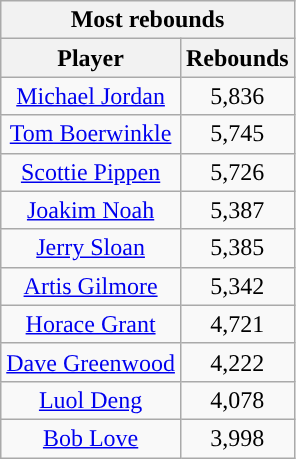<table class="wikitable sortable" style="text-align:center">
<tr>
<th colspan="2" style="text-align:center; ">Most rebounds</th>
</tr>
<tr>
<th style="text-align:center; ">Player</th>
<th style="text-align:center; ">Rebounds</th>
</tr>
<tr>
<td><a href='#'>Michael Jordan</a></td>
<td>5,836</td>
</tr>
<tr>
<td><a href='#'>Tom Boerwinkle</a></td>
<td>5,745</td>
</tr>
<tr>
<td><a href='#'>Scottie Pippen</a></td>
<td>5,726</td>
</tr>
<tr>
<td><a href='#'>Joakim Noah</a></td>
<td>5,387</td>
</tr>
<tr>
<td><a href='#'>Jerry Sloan</a></td>
<td>5,385</td>
</tr>
<tr>
<td><a href='#'>Artis Gilmore</a></td>
<td>5,342</td>
</tr>
<tr>
<td><a href='#'>Horace Grant</a></td>
<td>4,721</td>
</tr>
<tr>
<td><a href='#'>Dave Greenwood</a></td>
<td>4,222</td>
</tr>
<tr>
<td><a href='#'>Luol Deng</a></td>
<td>4,078</td>
</tr>
<tr>
<td><a href='#'>Bob Love</a></td>
<td>3,998</td>
</tr>
</table>
